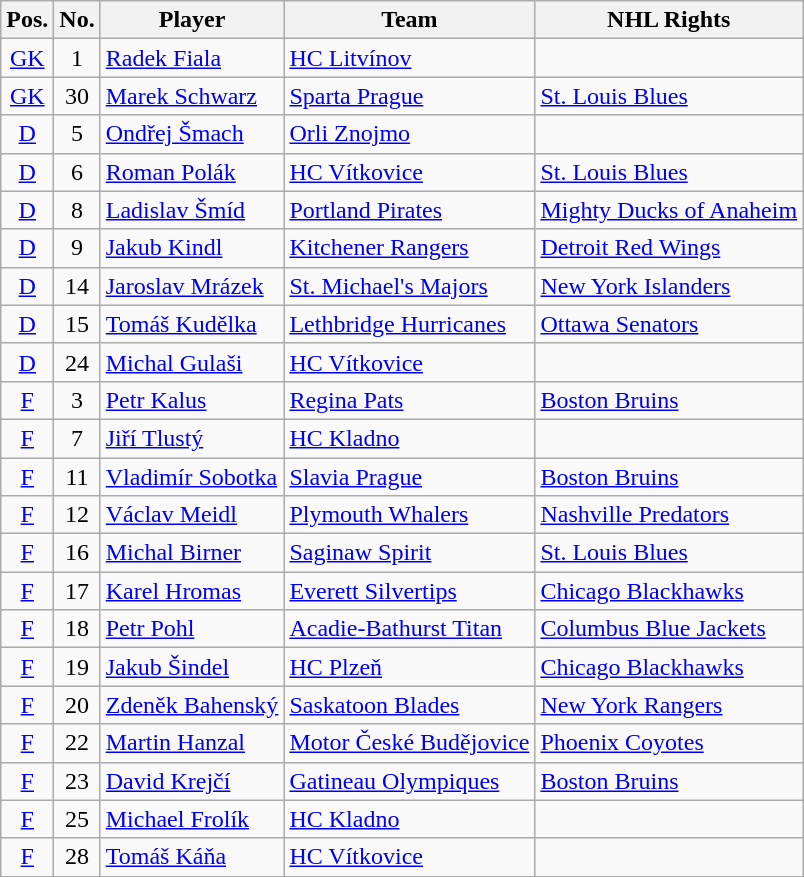<table class="wikitable sortable">
<tr>
<th>Pos.</th>
<th>No.</th>
<th>Player</th>
<th>Team</th>
<th>NHL Rights</th>
</tr>
<tr>
<td style="text-align:center;"><a href='#'>GK</a></td>
<td style="text-align:center;">1</td>
<td><a href='#'>Radek Fiala</a></td>
<td> <a href='#'>HC Litvínov</a></td>
<td></td>
</tr>
<tr>
<td style="text-align:center;"><a href='#'>GK</a></td>
<td style="text-align:center;">30</td>
<td><a href='#'>Marek Schwarz</a></td>
<td> <a href='#'>Sparta Prague</a></td>
<td><a href='#'>St. Louis Blues</a></td>
</tr>
<tr>
<td style="text-align:center;"><a href='#'>D</a></td>
<td style="text-align:center;">5</td>
<td><a href='#'>Ondřej Šmach</a></td>
<td> <a href='#'>Orli Znojmo</a></td>
<td></td>
</tr>
<tr>
<td style="text-align:center;"><a href='#'>D</a></td>
<td style="text-align:center;">6</td>
<td><a href='#'>Roman Polák</a></td>
<td> <a href='#'>HC Vítkovice</a></td>
<td><a href='#'>St. Louis Blues</a></td>
</tr>
<tr>
<td style="text-align:center;"><a href='#'>D</a></td>
<td style="text-align:center;">8</td>
<td><a href='#'>Ladislav Šmíd</a></td>
<td> <a href='#'>Portland Pirates</a></td>
<td><a href='#'>Mighty Ducks of Anaheim</a></td>
</tr>
<tr>
<td style="text-align:center;"><a href='#'>D</a></td>
<td style="text-align:center;">9</td>
<td><a href='#'>Jakub Kindl</a></td>
<td> <a href='#'>Kitchener Rangers</a></td>
<td><a href='#'>Detroit Red Wings</a></td>
</tr>
<tr>
<td style="text-align:center;"><a href='#'>D</a></td>
<td style="text-align:center;">14</td>
<td><a href='#'>Jaroslav Mrázek</a></td>
<td> <a href='#'>St. Michael's Majors</a></td>
<td><a href='#'>New York Islanders</a></td>
</tr>
<tr>
<td style="text-align:center;"><a href='#'>D</a></td>
<td style="text-align:center;">15</td>
<td><a href='#'>Tomáš Kudělka</a></td>
<td> <a href='#'>Lethbridge Hurricanes</a></td>
<td><a href='#'>Ottawa Senators</a></td>
</tr>
<tr>
<td style="text-align:center;"><a href='#'>D</a></td>
<td style="text-align:center;">24</td>
<td><a href='#'>Michal Gulaši</a></td>
<td> <a href='#'>HC Vítkovice</a></td>
<td></td>
</tr>
<tr>
<td style="text-align:center;"><a href='#'>F</a></td>
<td style="text-align:center;">3</td>
<td><a href='#'>Petr Kalus</a></td>
<td> <a href='#'>Regina Pats</a></td>
<td><a href='#'>Boston Bruins</a></td>
</tr>
<tr>
<td style="text-align:center;"><a href='#'>F</a></td>
<td style="text-align:center;">7</td>
<td><a href='#'>Jiří Tlustý</a></td>
<td> <a href='#'>HC Kladno</a></td>
<td></td>
</tr>
<tr>
<td style="text-align:center;"><a href='#'>F</a></td>
<td style="text-align:center;">11</td>
<td><a href='#'>Vladimír Sobotka</a></td>
<td> <a href='#'>Slavia Prague</a></td>
<td><a href='#'>Boston Bruins</a></td>
</tr>
<tr>
<td style="text-align:center;"><a href='#'>F</a></td>
<td style="text-align:center;">12</td>
<td><a href='#'>Václav Meidl</a></td>
<td> <a href='#'>Plymouth Whalers</a></td>
<td><a href='#'>Nashville Predators</a></td>
</tr>
<tr>
<td style="text-align:center;"><a href='#'>F</a></td>
<td style="text-align:center;">16</td>
<td><a href='#'>Michal Birner</a></td>
<td> <a href='#'>Saginaw Spirit</a></td>
<td><a href='#'>St. Louis Blues</a></td>
</tr>
<tr>
<td style="text-align:center;"><a href='#'>F</a></td>
<td style="text-align:center;">17</td>
<td><a href='#'>Karel Hromas</a></td>
<td> <a href='#'>Everett Silvertips</a></td>
<td><a href='#'>Chicago Blackhawks</a></td>
</tr>
<tr>
<td style="text-align:center;"><a href='#'>F</a></td>
<td style="text-align:center;">18</td>
<td><a href='#'>Petr Pohl</a></td>
<td> <a href='#'>Acadie-Bathurst Titan</a></td>
<td><a href='#'>Columbus Blue Jackets</a></td>
</tr>
<tr>
<td style="text-align:center;"><a href='#'>F</a></td>
<td style="text-align:center;">19</td>
<td><a href='#'>Jakub Šindel</a></td>
<td> <a href='#'>HC Plzeň</a></td>
<td><a href='#'>Chicago Blackhawks</a></td>
</tr>
<tr>
<td style="text-align:center;"><a href='#'>F</a></td>
<td style="text-align:center;">20</td>
<td><a href='#'>Zdeněk Bahenský</a></td>
<td> <a href='#'>Saskatoon Blades</a></td>
<td><a href='#'>New York Rangers</a></td>
</tr>
<tr>
<td style="text-align:center;"><a href='#'>F</a></td>
<td style="text-align:center;">22</td>
<td><a href='#'>Martin Hanzal</a></td>
<td> <a href='#'>Motor České Budějovice</a></td>
<td><a href='#'>Phoenix Coyotes</a></td>
</tr>
<tr>
<td style="text-align:center;"><a href='#'>F</a></td>
<td style="text-align:center;">23</td>
<td><a href='#'>David Krejčí</a></td>
<td> <a href='#'>Gatineau Olympiques</a></td>
<td><a href='#'>Boston Bruins</a></td>
</tr>
<tr>
<td style="text-align:center;"><a href='#'>F</a></td>
<td style="text-align:center;">25</td>
<td><a href='#'>Michael Frolík</a></td>
<td> <a href='#'>HC Kladno</a></td>
<td></td>
</tr>
<tr>
<td style="text-align:center;"><a href='#'>F</a></td>
<td style="text-align:center;">28</td>
<td><a href='#'>Tomáš Káňa</a></td>
<td> <a href='#'>HC Vítkovice</a></td>
<td></td>
</tr>
<tr>
</tr>
</table>
